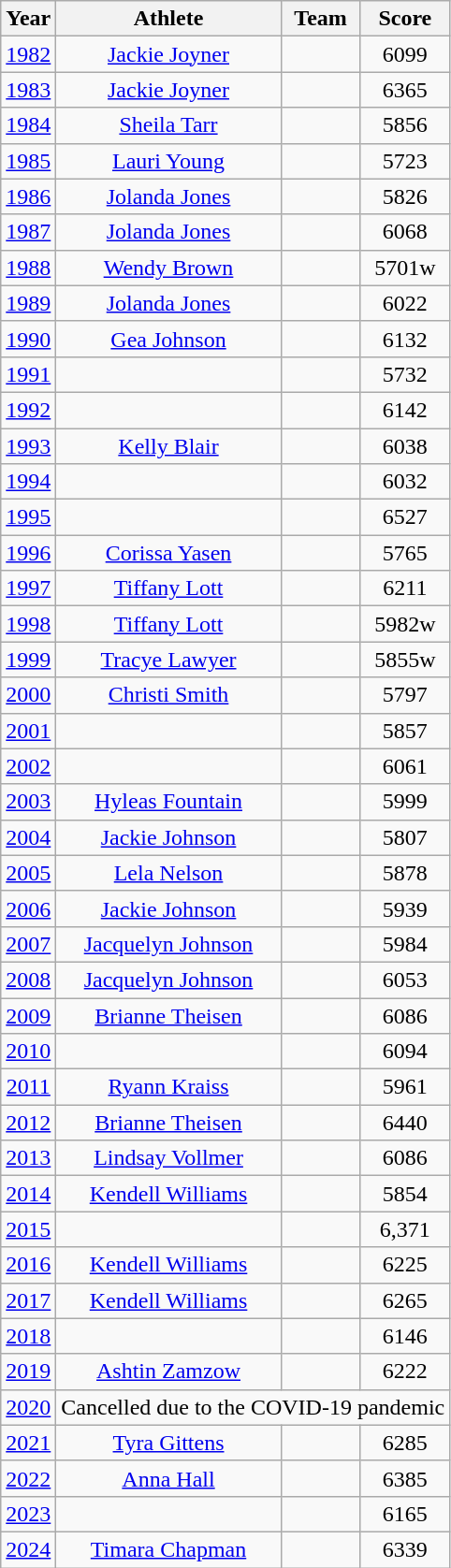<table class="wikitable sortable" style="text-align: center;">
<tr>
<th>Year</th>
<th>Athlete</th>
<th>Team</th>
<th>Score</th>
</tr>
<tr>
<td><a href='#'>1982</a></td>
<td><a href='#'>Jackie Joyner</a></td>
<td></td>
<td>6099</td>
</tr>
<tr>
<td><a href='#'>1983</a></td>
<td><a href='#'>Jackie Joyner</a></td>
<td></td>
<td>6365</td>
</tr>
<tr>
<td><a href='#'>1984</a></td>
<td><a href='#'>Sheila Tarr</a></td>
<td></td>
<td>5856</td>
</tr>
<tr>
<td><a href='#'>1985</a></td>
<td><a href='#'>Lauri Young</a></td>
<td></td>
<td>5723</td>
</tr>
<tr>
<td><a href='#'>1986</a></td>
<td><a href='#'>Jolanda Jones</a></td>
<td></td>
<td>5826</td>
</tr>
<tr>
<td><a href='#'>1987</a></td>
<td><a href='#'>Jolanda Jones</a></td>
<td></td>
<td>6068</td>
</tr>
<tr>
<td><a href='#'>1988</a></td>
<td><a href='#'>Wendy Brown</a></td>
<td></td>
<td>5701w</td>
</tr>
<tr>
<td><a href='#'>1989</a></td>
<td><a href='#'>Jolanda Jones</a></td>
<td></td>
<td>6022</td>
</tr>
<tr>
<td><a href='#'>1990</a></td>
<td><a href='#'>Gea Johnson</a></td>
<td></td>
<td>6132</td>
</tr>
<tr>
<td><a href='#'>1991</a></td>
<td></td>
<td></td>
<td>5732</td>
</tr>
<tr>
<td><a href='#'>1992</a></td>
<td></td>
<td></td>
<td>6142</td>
</tr>
<tr>
<td><a href='#'>1993</a></td>
<td><a href='#'>Kelly Blair</a></td>
<td></td>
<td>6038</td>
</tr>
<tr>
<td><a href='#'>1994</a></td>
<td></td>
<td></td>
<td>6032</td>
</tr>
<tr>
<td><a href='#'>1995</a></td>
<td></td>
<td></td>
<td>6527</td>
</tr>
<tr>
<td><a href='#'>1996</a></td>
<td><a href='#'>Corissa Yasen</a></td>
<td></td>
<td>5765</td>
</tr>
<tr>
<td><a href='#'>1997</a></td>
<td><a href='#'>Tiffany Lott</a></td>
<td></td>
<td>6211</td>
</tr>
<tr>
<td><a href='#'>1998</a></td>
<td><a href='#'>Tiffany Lott</a></td>
<td></td>
<td>5982w</td>
</tr>
<tr>
<td><a href='#'>1999</a></td>
<td><a href='#'>Tracye Lawyer</a></td>
<td></td>
<td>5855w</td>
</tr>
<tr>
<td><a href='#'>2000</a></td>
<td><a href='#'>Christi Smith</a></td>
<td></td>
<td>5797</td>
</tr>
<tr>
<td><a href='#'>2001</a></td>
<td></td>
<td></td>
<td>5857</td>
</tr>
<tr>
<td><a href='#'>2002</a></td>
<td></td>
<td></td>
<td>6061</td>
</tr>
<tr>
<td><a href='#'>2003</a></td>
<td><a href='#'>Hyleas Fountain</a></td>
<td></td>
<td>5999</td>
</tr>
<tr>
<td><a href='#'>2004</a></td>
<td><a href='#'>Jackie Johnson</a></td>
<td></td>
<td>5807</td>
</tr>
<tr>
<td><a href='#'>2005</a></td>
<td><a href='#'>Lela Nelson</a></td>
<td></td>
<td>5878</td>
</tr>
<tr>
<td><a href='#'>2006</a></td>
<td><a href='#'>Jackie Johnson</a></td>
<td></td>
<td>5939</td>
</tr>
<tr>
<td><a href='#'>2007</a></td>
<td><a href='#'>Jacquelyn Johnson</a></td>
<td></td>
<td>5984</td>
</tr>
<tr>
<td><a href='#'>2008</a></td>
<td><a href='#'>Jacquelyn Johnson</a></td>
<td></td>
<td>6053</td>
</tr>
<tr>
<td><a href='#'>2009</a></td>
<td><a href='#'>Brianne Theisen</a></td>
<td></td>
<td>6086</td>
</tr>
<tr>
<td><a href='#'>2010</a></td>
<td></td>
<td></td>
<td>6094</td>
</tr>
<tr>
<td><a href='#'>2011</a></td>
<td><a href='#'>Ryann Kraiss</a></td>
<td></td>
<td>5961</td>
</tr>
<tr>
<td><a href='#'>2012</a></td>
<td><a href='#'>Brianne Theisen</a></td>
<td></td>
<td>6440</td>
</tr>
<tr>
<td><a href='#'>2013</a></td>
<td><a href='#'>Lindsay Vollmer</a></td>
<td></td>
<td>6086</td>
</tr>
<tr>
<td><a href='#'>2014</a></td>
<td><a href='#'>Kendell Williams</a></td>
<td></td>
<td>5854</td>
</tr>
<tr>
<td><a href='#'>2015</a></td>
<td></td>
<td></td>
<td>6,371</td>
</tr>
<tr>
<td><a href='#'>2016</a></td>
<td><a href='#'>Kendell Williams</a></td>
<td></td>
<td>6225</td>
</tr>
<tr>
<td><a href='#'>2017</a></td>
<td><a href='#'>Kendell Williams</a></td>
<td></td>
<td>6265</td>
</tr>
<tr>
<td><a href='#'>2018</a></td>
<td></td>
<td></td>
<td>6146</td>
</tr>
<tr>
<td><a href='#'>2019</a></td>
<td><a href='#'>Ashtin Zamzow</a></td>
<td></td>
<td>6222</td>
</tr>
<tr>
<td><a href='#'>2020</a></td>
<td colspan="3">Cancelled due to the COVID-19 pandemic</td>
</tr>
<tr>
<td><a href='#'>2021</a></td>
<td><a href='#'>Tyra Gittens</a></td>
<td></td>
<td>6285</td>
</tr>
<tr>
<td><a href='#'>2022</a></td>
<td><a href='#'>Anna Hall</a></td>
<td></td>
<td>6385</td>
</tr>
<tr>
<td><a href='#'>2023</a></td>
<td></td>
<td></td>
<td>6165</td>
</tr>
<tr>
<td><a href='#'>2024</a></td>
<td><a href='#'>Timara Chapman</a></td>
<td></td>
<td>6339</td>
</tr>
</table>
